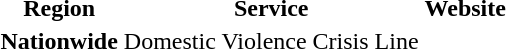<table>
<tr>
<th>Region</th>
<th>Service</th>
<th>Website</th>
</tr>
<tr>
<th>Nationwide</th>
<td>Domestic Violence Crisis Line</td>
<td></td>
</tr>
</table>
